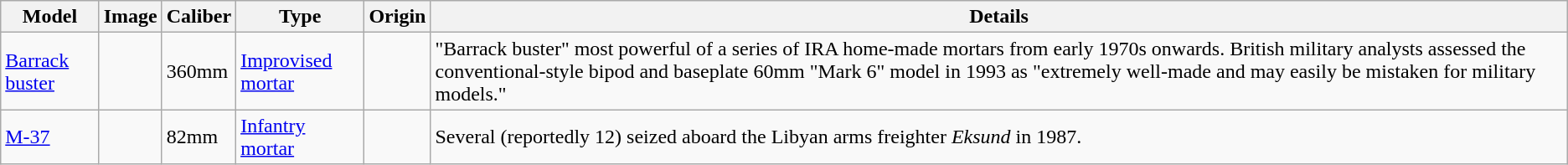<table class="wikitable">
<tr>
<th>Model</th>
<th>Image</th>
<th>Caliber</th>
<th>Type</th>
<th>Origin</th>
<th>Details</th>
</tr>
<tr>
<td><a href='#'>Barrack buster</a></td>
<td></td>
<td>360mm</td>
<td><a href='#'>Improvised mortar</a></td>
<td></td>
<td>"Barrack buster" most powerful of a series of IRA home-made mortars from early 1970s onwards. British military analysts assessed the conventional-style bipod and baseplate 60mm "Mark 6" model in 1993 as "extremely well-made and may easily be mistaken for military models."</td>
</tr>
<tr>
<td><a href='#'>M-37</a></td>
<td></td>
<td>82mm</td>
<td><a href='#'>Infantry mortar</a></td>
<td><br></td>
<td>Several (reportedly 12) seized aboard the Libyan arms freighter <em>Eksund</em> in 1987.</td>
</tr>
</table>
